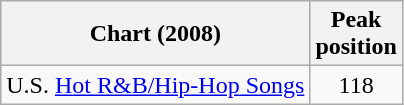<table class="wikitable sortable">
<tr>
<th>Chart (2008)</th>
<th>Peak<br>position</th>
</tr>
<tr>
<td>U.S. <a href='#'>Hot R&B/Hip-Hop Songs</a></td>
<td align="center">118</td>
</tr>
</table>
